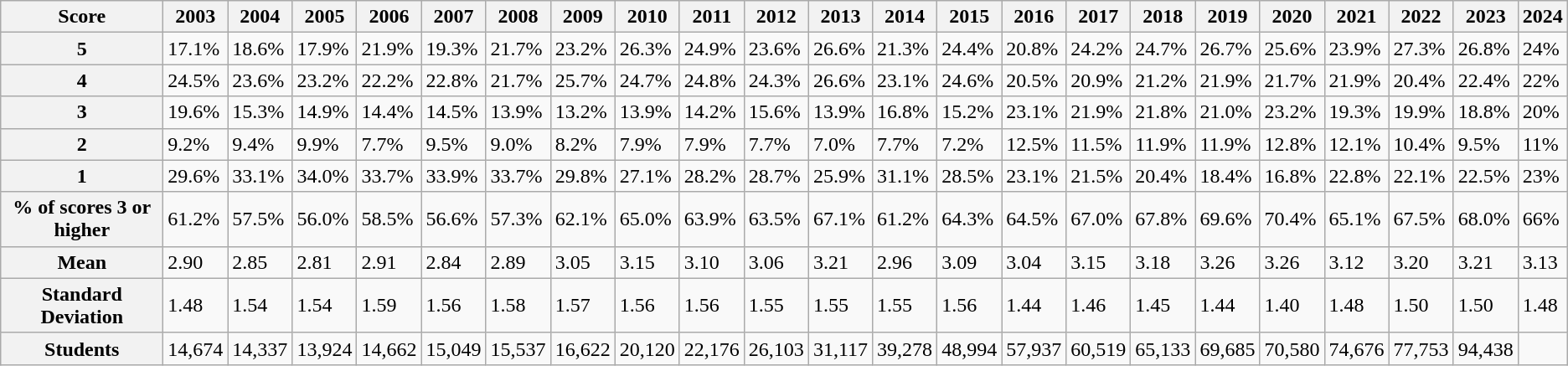<table class="wikitable">
<tr>
<th>Score</th>
<th>2003</th>
<th>2004</th>
<th>2005</th>
<th>2006</th>
<th>2007</th>
<th>2008</th>
<th>2009</th>
<th>2010</th>
<th>2011</th>
<th>2012</th>
<th>2013</th>
<th>2014</th>
<th>2015</th>
<th>2016</th>
<th>2017</th>
<th>2018</th>
<th>2019</th>
<th>2020</th>
<th>2021</th>
<th>2022</th>
<th>2023</th>
<th>2024</th>
</tr>
<tr>
<th>5</th>
<td>17.1%</td>
<td>18.6%</td>
<td>17.9%</td>
<td>21.9%</td>
<td>19.3%</td>
<td>21.7%</td>
<td>23.2%</td>
<td>26.3%</td>
<td>24.9%</td>
<td>23.6%</td>
<td>26.6%</td>
<td>21.3%</td>
<td>24.4%</td>
<td>20.8%</td>
<td>24.2%</td>
<td>24.7%</td>
<td>26.7%</td>
<td>25.6%</td>
<td>23.9%</td>
<td>27.3%</td>
<td>26.8%</td>
<td>24%</td>
</tr>
<tr>
<th>4</th>
<td>24.5%</td>
<td>23.6%</td>
<td>23.2%</td>
<td>22.2%</td>
<td>22.8%</td>
<td>21.7%</td>
<td>25.7%</td>
<td>24.7%</td>
<td>24.8%</td>
<td>24.3%</td>
<td>26.6%</td>
<td>23.1%</td>
<td>24.6%</td>
<td>20.5%</td>
<td>20.9%</td>
<td>21.2%</td>
<td>21.9%</td>
<td>21.7%</td>
<td>21.9%</td>
<td>20.4%</td>
<td>22.4%</td>
<td>22%</td>
</tr>
<tr>
<th>3</th>
<td>19.6%</td>
<td>15.3%</td>
<td>14.9%</td>
<td>14.4%</td>
<td>14.5%</td>
<td>13.9%</td>
<td>13.2%</td>
<td>13.9%</td>
<td>14.2%</td>
<td>15.6%</td>
<td>13.9%</td>
<td>16.8%</td>
<td>15.2%</td>
<td>23.1%</td>
<td>21.9%</td>
<td>21.8%</td>
<td>21.0%</td>
<td>23.2%</td>
<td>19.3%</td>
<td>19.9%</td>
<td>18.8%</td>
<td>20%</td>
</tr>
<tr>
<th>2</th>
<td>9.2%</td>
<td>9.4%</td>
<td>9.9%</td>
<td>7.7%</td>
<td>9.5%</td>
<td>9.0%</td>
<td>8.2%</td>
<td>7.9%</td>
<td>7.9%</td>
<td>7.7%</td>
<td>7.0%</td>
<td>7.7%</td>
<td>7.2%</td>
<td>12.5%</td>
<td>11.5%</td>
<td>11.9%</td>
<td>11.9%</td>
<td>12.8%</td>
<td>12.1%</td>
<td>10.4%</td>
<td>9.5%</td>
<td>11%</td>
</tr>
<tr>
<th>1</th>
<td>29.6%</td>
<td>33.1%</td>
<td>34.0%</td>
<td>33.7%</td>
<td>33.9%</td>
<td>33.7%</td>
<td>29.8%</td>
<td>27.1%</td>
<td>28.2%</td>
<td>28.7%</td>
<td>25.9%</td>
<td>31.1%</td>
<td>28.5%</td>
<td>23.1%</td>
<td>21.5%</td>
<td>20.4%</td>
<td>18.4%</td>
<td>16.8%</td>
<td>22.8%</td>
<td>22.1%</td>
<td>22.5%</td>
<td>23%</td>
</tr>
<tr>
<th>% of scores 3 or higher</th>
<td>61.2%</td>
<td>57.5%</td>
<td>56.0%</td>
<td>58.5%</td>
<td>56.6%</td>
<td>57.3%</td>
<td>62.1%</td>
<td>65.0%</td>
<td>63.9%</td>
<td>63.5%</td>
<td>67.1%</td>
<td>61.2%</td>
<td>64.3%</td>
<td>64.5%</td>
<td>67.0%</td>
<td>67.8%</td>
<td>69.6%</td>
<td>70.4%</td>
<td>65.1%</td>
<td>67.5%</td>
<td>68.0%</td>
<td>66%</td>
</tr>
<tr>
<th>Mean</th>
<td>2.90</td>
<td>2.85</td>
<td>2.81</td>
<td>2.91</td>
<td>2.84</td>
<td>2.89</td>
<td>3.05</td>
<td>3.15</td>
<td>3.10</td>
<td>3.06</td>
<td>3.21</td>
<td>2.96</td>
<td>3.09</td>
<td>3.04</td>
<td>3.15</td>
<td>3.18</td>
<td>3.26</td>
<td>3.26</td>
<td>3.12</td>
<td>3.20</td>
<td>3.21</td>
<td>3.13</td>
</tr>
<tr>
<th>Standard Deviation</th>
<td>1.48</td>
<td>1.54</td>
<td>1.54</td>
<td>1.59</td>
<td>1.56</td>
<td>1.58</td>
<td>1.57</td>
<td>1.56</td>
<td>1.56</td>
<td>1.55</td>
<td>1.55</td>
<td>1.55</td>
<td>1.56</td>
<td>1.44</td>
<td>1.46</td>
<td>1.45</td>
<td>1.44</td>
<td>1.40</td>
<td>1.48</td>
<td>1.50</td>
<td>1.50</td>
<td>1.48</td>
</tr>
<tr>
<th>Students</th>
<td>14,674</td>
<td>14,337</td>
<td>13,924</td>
<td>14,662</td>
<td>15,049</td>
<td>15,537</td>
<td>16,622</td>
<td>20,120</td>
<td>22,176</td>
<td>26,103</td>
<td>31,117</td>
<td>39,278</td>
<td>48,994</td>
<td>57,937</td>
<td>60,519</td>
<td>65,133</td>
<td>69,685</td>
<td>70,580</td>
<td>74,676</td>
<td>77,753</td>
<td>94,438</td>
<td></td>
</tr>
</table>
